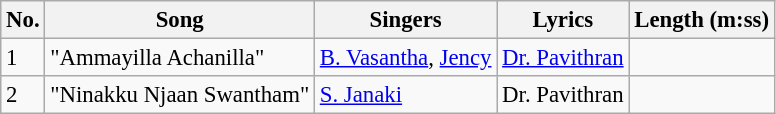<table class="wikitable" style="font-size:95%;">
<tr>
<th>No.</th>
<th>Song</th>
<th>Singers</th>
<th>Lyrics</th>
<th>Length (m:ss)</th>
</tr>
<tr>
<td>1</td>
<td>"Ammayilla Achanilla"</td>
<td><a href='#'>B. Vasantha</a>, <a href='#'>Jency</a></td>
<td><a href='#'>Dr. Pavithran</a></td>
<td></td>
</tr>
<tr>
<td>2</td>
<td>"Ninakku Njaan Swantham"</td>
<td><a href='#'>S. Janaki</a></td>
<td>Dr. Pavithran</td>
<td></td>
</tr>
</table>
